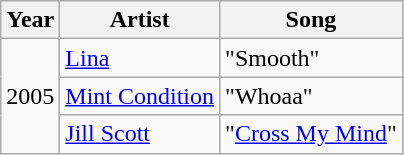<table class="wikitable">
<tr>
<th>Year</th>
<th>Artist</th>
<th>Song</th>
</tr>
<tr>
<td rowspan=3 align=center>2005</td>
<td><a href='#'>Lina</a></td>
<td>"Smooth"</td>
</tr>
<tr>
<td><a href='#'>Mint Condition</a></td>
<td>"Whoaa"</td>
</tr>
<tr>
<td><a href='#'>Jill Scott</a></td>
<td>"<a href='#'>Cross My Mind</a>"</td>
</tr>
</table>
